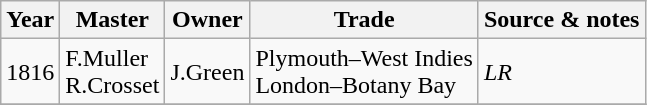<table class=" wikitable">
<tr>
<th>Year</th>
<th>Master</th>
<th>Owner</th>
<th>Trade</th>
<th>Source & notes</th>
</tr>
<tr>
<td>1816</td>
<td>F.Muller<br>R.Crosset</td>
<td>J.Green</td>
<td>Plymouth–West Indies<br>London–Botany Bay</td>
<td><em>LR</em></td>
</tr>
<tr>
</tr>
</table>
